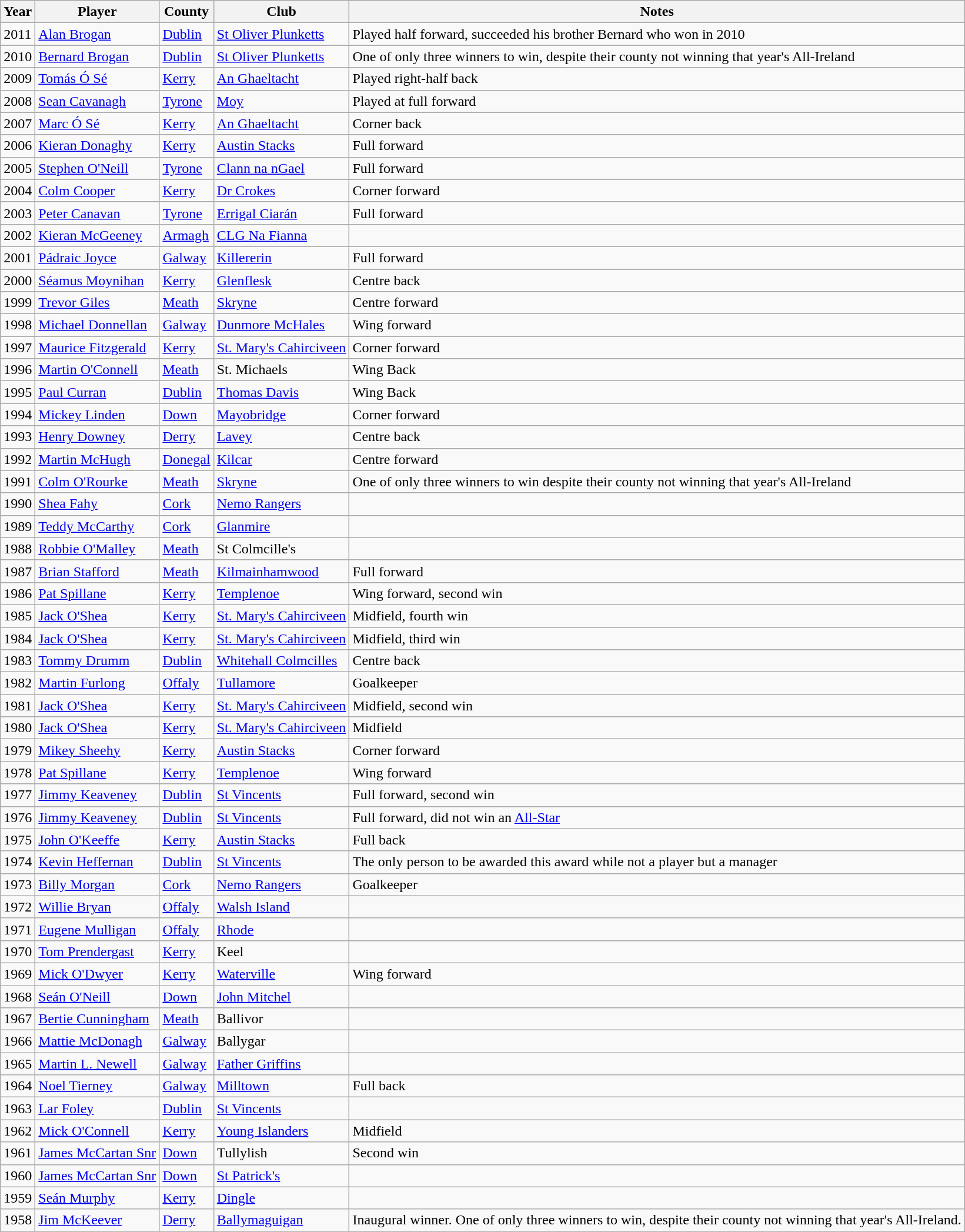<table class="wikitable">
<tr>
<th>Year</th>
<th>Player</th>
<th>County</th>
<th>Club</th>
<th>Notes</th>
</tr>
<tr>
<td>2011</td>
<td><a href='#'>Alan Brogan</a></td>
<td><a href='#'>Dublin</a></td>
<td><a href='#'>St Oliver Plunketts</a></td>
<td>Played half forward, succeeded his brother Bernard who won in 2010</td>
</tr>
<tr>
<td>2010</td>
<td><a href='#'>Bernard Brogan</a></td>
<td><a href='#'>Dublin</a></td>
<td><a href='#'>St Oliver Plunketts</a></td>
<td>One of only three winners to win, despite their county not winning that year's All-Ireland</td>
</tr>
<tr>
<td>2009</td>
<td><a href='#'>Tomás Ó Sé</a></td>
<td><a href='#'>Kerry</a></td>
<td><a href='#'>An Ghaeltacht</a></td>
<td>Played right-half back</td>
</tr>
<tr>
<td>2008</td>
<td><a href='#'>Sean Cavanagh</a></td>
<td><a href='#'>Tyrone</a></td>
<td><a href='#'>Moy</a></td>
<td>Played at full forward</td>
</tr>
<tr>
<td>2007</td>
<td><a href='#'>Marc Ó Sé</a></td>
<td><a href='#'>Kerry</a></td>
<td><a href='#'>An Ghaeltacht</a></td>
<td>Corner back</td>
</tr>
<tr>
<td>2006</td>
<td><a href='#'>Kieran Donaghy</a></td>
<td><a href='#'>Kerry</a></td>
<td><a href='#'>Austin Stacks</a></td>
<td>Full forward</td>
</tr>
<tr>
<td>2005</td>
<td><a href='#'>Stephen O'Neill</a></td>
<td><a href='#'>Tyrone</a></td>
<td><a href='#'>Clann na nGael</a></td>
<td>Full forward</td>
</tr>
<tr>
<td>2004</td>
<td><a href='#'>Colm Cooper</a></td>
<td><a href='#'>Kerry</a></td>
<td><a href='#'>Dr Crokes</a></td>
<td>Corner forward</td>
</tr>
<tr>
<td>2003</td>
<td><a href='#'>Peter Canavan</a></td>
<td><a href='#'>Tyrone</a></td>
<td><a href='#'>Errigal Ciarán</a></td>
<td>Full forward</td>
</tr>
<tr>
<td>2002</td>
<td><a href='#'>Kieran McGeeney</a></td>
<td><a href='#'>Armagh</a></td>
<td><a href='#'>CLG Na Fianna</a></td>
</tr>
<tr>
<td>2001</td>
<td><a href='#'>Pádraic Joyce</a></td>
<td><a href='#'>Galway</a></td>
<td><a href='#'>Killererin</a></td>
<td>Full forward</td>
</tr>
<tr>
<td>2000</td>
<td><a href='#'>Séamus Moynihan</a></td>
<td><a href='#'>Kerry</a></td>
<td><a href='#'>Glenflesk</a></td>
<td>Centre back</td>
</tr>
<tr>
<td>1999</td>
<td><a href='#'>Trevor Giles</a></td>
<td><a href='#'>Meath</a></td>
<td><a href='#'>Skryne</a></td>
<td>Centre forward</td>
</tr>
<tr>
<td>1998</td>
<td><a href='#'>Michael Donnellan</a></td>
<td><a href='#'>Galway</a></td>
<td><a href='#'>Dunmore McHales</a></td>
<td>Wing forward</td>
</tr>
<tr>
<td>1997</td>
<td><a href='#'>Maurice Fitzgerald</a></td>
<td><a href='#'>Kerry</a></td>
<td><a href='#'>St. Mary's Cahirciveen</a></td>
<td>Corner forward</td>
</tr>
<tr>
<td>1996</td>
<td><a href='#'>Martin O'Connell</a></td>
<td><a href='#'>Meath</a></td>
<td>St. Michaels</td>
<td>Wing Back</td>
</tr>
<tr>
<td>1995</td>
<td><a href='#'>Paul Curran</a></td>
<td><a href='#'>Dublin</a></td>
<td><a href='#'>Thomas Davis</a></td>
<td>Wing Back</td>
</tr>
<tr>
<td>1994</td>
<td><a href='#'>Mickey Linden</a></td>
<td><a href='#'>Down</a></td>
<td><a href='#'>Mayobridge</a></td>
<td>Corner forward</td>
</tr>
<tr>
<td>1993</td>
<td><a href='#'>Henry Downey</a></td>
<td><a href='#'>Derry</a></td>
<td><a href='#'>Lavey</a></td>
<td>Centre back</td>
</tr>
<tr>
<td>1992</td>
<td><a href='#'>Martin McHugh</a></td>
<td><a href='#'>Donegal</a></td>
<td><a href='#'>Kilcar</a></td>
<td>Centre forward</td>
</tr>
<tr>
<td>1991</td>
<td><a href='#'>Colm O'Rourke</a></td>
<td><a href='#'>Meath</a></td>
<td><a href='#'>Skryne</a></td>
<td>One of only three winners to win despite their county not winning that year's All-Ireland</td>
</tr>
<tr>
<td>1990</td>
<td><a href='#'>Shea Fahy</a></td>
<td><a href='#'>Cork</a></td>
<td><a href='#'>Nemo Rangers</a></td>
<td></td>
</tr>
<tr>
<td>1989</td>
<td><a href='#'>Teddy McCarthy</a></td>
<td><a href='#'>Cork</a></td>
<td><a href='#'>Glanmire</a></td>
<td></td>
</tr>
<tr>
<td>1988</td>
<td><a href='#'>Robbie O'Malley</a></td>
<td><a href='#'>Meath</a></td>
<td>St Colmcille's</td>
<td></td>
</tr>
<tr>
<td>1987</td>
<td><a href='#'>Brian Stafford</a></td>
<td><a href='#'>Meath</a></td>
<td><a href='#'>Kilmainhamwood</a></td>
<td>Full forward</td>
</tr>
<tr>
<td>1986</td>
<td><a href='#'>Pat Spillane</a></td>
<td><a href='#'>Kerry</a></td>
<td><a href='#'>Templenoe</a></td>
<td>Wing forward, second win</td>
</tr>
<tr>
<td>1985</td>
<td><a href='#'>Jack O'Shea</a></td>
<td><a href='#'>Kerry</a></td>
<td><a href='#'>St. Mary's Cahirciveen</a></td>
<td>Midfield, fourth win</td>
</tr>
<tr>
<td>1984</td>
<td><a href='#'>Jack O'Shea</a></td>
<td><a href='#'>Kerry</a></td>
<td><a href='#'>St. Mary's Cahirciveen</a></td>
<td>Midfield, third win</td>
</tr>
<tr>
<td>1983</td>
<td><a href='#'>Tommy Drumm</a></td>
<td><a href='#'>Dublin</a></td>
<td><a href='#'>Whitehall Colmcilles</a></td>
<td>Centre back</td>
</tr>
<tr>
<td>1982</td>
<td><a href='#'>Martin Furlong</a></td>
<td><a href='#'>Offaly</a></td>
<td><a href='#'>Tullamore</a></td>
<td>Goalkeeper</td>
</tr>
<tr>
<td>1981</td>
<td><a href='#'>Jack O'Shea</a></td>
<td><a href='#'>Kerry</a></td>
<td><a href='#'>St. Mary's Cahirciveen</a></td>
<td>Midfield, second win</td>
</tr>
<tr>
<td>1980</td>
<td><a href='#'>Jack O'Shea</a></td>
<td><a href='#'>Kerry</a></td>
<td><a href='#'>St. Mary's Cahirciveen</a></td>
<td>Midfield</td>
</tr>
<tr>
<td>1979</td>
<td><a href='#'>Mikey Sheehy</a></td>
<td><a href='#'>Kerry</a></td>
<td><a href='#'>Austin Stacks</a></td>
<td>Corner forward</td>
</tr>
<tr>
<td>1978</td>
<td><a href='#'>Pat Spillane</a></td>
<td><a href='#'>Kerry</a></td>
<td><a href='#'>Templenoe</a></td>
<td>Wing forward</td>
</tr>
<tr>
<td>1977</td>
<td><a href='#'>Jimmy Keaveney</a></td>
<td><a href='#'>Dublin</a></td>
<td><a href='#'>St Vincents</a></td>
<td>Full forward, second win</td>
</tr>
<tr>
<td>1976</td>
<td><a href='#'>Jimmy Keaveney</a></td>
<td><a href='#'>Dublin</a></td>
<td><a href='#'>St Vincents</a></td>
<td>Full forward, did not win an <a href='#'>All-Star</a></td>
</tr>
<tr>
<td>1975</td>
<td><a href='#'>John O'Keeffe</a></td>
<td><a href='#'>Kerry</a></td>
<td><a href='#'>Austin Stacks</a></td>
<td>Full back</td>
</tr>
<tr>
<td>1974</td>
<td><a href='#'>Kevin Heffernan</a></td>
<td><a href='#'>Dublin</a></td>
<td><a href='#'>St Vincents</a></td>
<td>The only person to be awarded this award while not a player but a manager</td>
</tr>
<tr>
<td>1973</td>
<td><a href='#'>Billy Morgan</a></td>
<td><a href='#'>Cork</a></td>
<td><a href='#'>Nemo Rangers</a></td>
<td>Goalkeeper</td>
</tr>
<tr>
<td>1972</td>
<td><a href='#'>Willie Bryan</a></td>
<td><a href='#'>Offaly</a></td>
<td><a href='#'>Walsh Island</a></td>
<td></td>
</tr>
<tr>
<td>1971</td>
<td><a href='#'>Eugene Mulligan</a></td>
<td><a href='#'>Offaly</a></td>
<td><a href='#'>Rhode</a></td>
<td></td>
</tr>
<tr>
<td>1970</td>
<td><a href='#'>Tom Prendergast</a></td>
<td><a href='#'>Kerry</a></td>
<td>Keel</td>
<td></td>
</tr>
<tr>
<td>1969</td>
<td><a href='#'>Mick O'Dwyer</a></td>
<td><a href='#'>Kerry</a></td>
<td><a href='#'>Waterville</a></td>
<td>Wing forward</td>
</tr>
<tr>
<td>1968</td>
<td><a href='#'>Seán O'Neill</a></td>
<td><a href='#'>Down</a></td>
<td><a href='#'>John Mitchel</a></td>
<td></td>
</tr>
<tr>
<td>1967</td>
<td><a href='#'>Bertie Cunningham</a></td>
<td><a href='#'>Meath</a></td>
<td>Ballivor</td>
<td></td>
</tr>
<tr>
<td>1966</td>
<td><a href='#'>Mattie McDonagh</a></td>
<td><a href='#'>Galway</a></td>
<td>Ballygar</td>
<td></td>
</tr>
<tr>
<td>1965</td>
<td><a href='#'>Martin L. Newell</a></td>
<td><a href='#'>Galway</a></td>
<td><a href='#'>Father Griffins</a></td>
<td></td>
</tr>
<tr>
<td>1964</td>
<td><a href='#'>Noel Tierney</a></td>
<td><a href='#'>Galway</a></td>
<td><a href='#'>Milltown</a></td>
<td>Full back</td>
</tr>
<tr>
<td>1963</td>
<td><a href='#'>Lar Foley</a></td>
<td><a href='#'>Dublin</a></td>
<td><a href='#'>St Vincents</a></td>
<td></td>
</tr>
<tr>
<td>1962</td>
<td><a href='#'>Mick O'Connell</a></td>
<td><a href='#'>Kerry</a></td>
<td><a href='#'>Young Islanders</a></td>
<td>Midfield</td>
</tr>
<tr>
<td>1961</td>
<td><a href='#'>James McCartan Snr</a></td>
<td><a href='#'>Down</a></td>
<td>Tullylish</td>
<td>Second win</td>
</tr>
<tr>
<td>1960</td>
<td><a href='#'>James McCartan Snr</a></td>
<td><a href='#'>Down</a></td>
<td><a href='#'>St Patrick's</a></td>
<td></td>
</tr>
<tr>
<td>1959</td>
<td><a href='#'>Seán Murphy</a></td>
<td><a href='#'>Kerry</a></td>
<td><a href='#'>Dingle</a></td>
<td></td>
</tr>
<tr>
<td>1958</td>
<td><a href='#'>Jim McKeever</a></td>
<td><a href='#'>Derry</a></td>
<td><a href='#'>Ballymaguigan</a></td>
<td>Inaugural winner. One of only three winners to win, despite their county not winning that year's All-Ireland.</td>
</tr>
</table>
